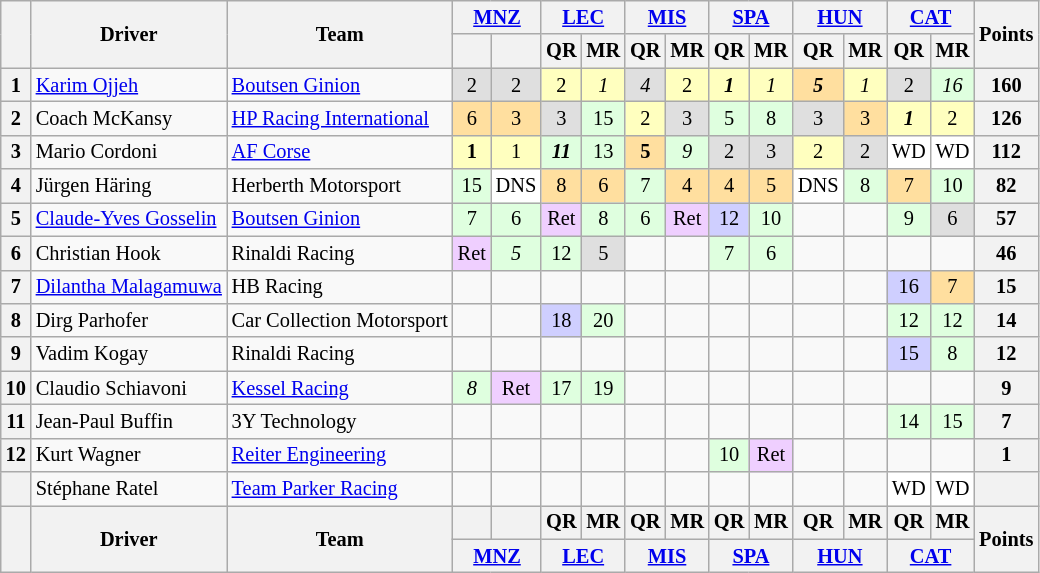<table class="wikitable" style="font-size: 85%; text-align:center;">
<tr>
<th rowspan=2></th>
<th rowspan=2>Driver</th>
<th rowspan=2>Team</th>
<th colspan=2><a href='#'>MNZ</a><br></th>
<th colspan=2><a href='#'>LEC</a><br></th>
<th colspan=2><a href='#'>MIS</a><br></th>
<th colspan=2><a href='#'>SPA</a><br></th>
<th colspan=2><a href='#'>HUN</a><br></th>
<th colspan=2><a href='#'>CAT</a><br></th>
<th rowspan=2>Points</th>
</tr>
<tr>
<th></th>
<th></th>
<th>QR</th>
<th>MR</th>
<th>QR</th>
<th>MR</th>
<th>QR</th>
<th>MR</th>
<th>QR</th>
<th>MR</th>
<th>QR</th>
<th>MR</th>
</tr>
<tr>
<th>1</th>
<td align=left> <a href='#'>Karim Ojjeh</a></td>
<td align=left> <a href='#'>Boutsen Ginion</a></td>
<td style="background:#DFDFDF;">2</td>
<td style="background:#DFDFDF;">2</td>
<td style="background:#FFFFBF;">2</td>
<td style="background:#FFFFBF;"><em>1</em></td>
<td style="background:#DFDFDF;"><em>4</em></td>
<td style="background:#FFFFBF;">2</td>
<td style="background:#FFFFBF;"><strong><em>1</em></strong></td>
<td style="background:#FFFFBF;"><em>1</em></td>
<td style="background:#FFDF9F;"><strong><em>5</em></strong></td>
<td style="background:#FFFFBF;"><em>1</em></td>
<td style="background:#DFDFDF;">2</td>
<td style="background:#DFFFDF;"><em>16</em></td>
<th>160</th>
</tr>
<tr>
<th>2</th>
<td align=left> Coach McKansy</td>
<td align=left> <a href='#'>HP Racing International</a></td>
<td style="background:#FFDF9F;">6</td>
<td style="background:#FFDF9F;">3</td>
<td style="background:#DFDFDF;">3</td>
<td style="background:#DFFFDF;">15</td>
<td style="background:#FFFFBF;">2</td>
<td style="background:#DFDFDF;">3</td>
<td style="background:#DFFFDF;">5</td>
<td style="background:#DFFFDF;">8</td>
<td style="background:#DFDFDF;">3</td>
<td style="background:#FFDF9F;">3</td>
<td style="background:#FFFFBF;"><strong><em>1</em></strong></td>
<td style="background:#FFFFBF;">2</td>
<th>126</th>
</tr>
<tr>
<th>3</th>
<td align=left> Mario Cordoni</td>
<td align=left> <a href='#'>AF Corse</a></td>
<td style="background:#FFFFBF;"><strong>1</strong></td>
<td style="background:#FFFFBF;">1</td>
<td style="background:#DFFFDF;"><strong><em>11</em></strong></td>
<td style="background:#DFFFDF;">13</td>
<td style="background:#FFDF9F;"><strong>5</strong></td>
<td style="background:#DFFFDF;"><em>9</em></td>
<td style="background:#DFDFDF;">2</td>
<td style="background:#DFDFDF;">3</td>
<td style="background:#FFFFBF;">2</td>
<td style="background:#DFDFDF;">2</td>
<td style="background:#FFFFFF;">WD</td>
<td style="background:#FFFFFF;">WD</td>
<th>112</th>
</tr>
<tr>
<th>4</th>
<td align=left> Jürgen Häring</td>
<td align=left> Herberth Motorsport</td>
<td style="background:#DFFFDF;">15</td>
<td style="background:#FFFFFF;">DNS</td>
<td style="background:#FFDF9F;">8</td>
<td style="background:#FFDF9F;">6</td>
<td style="background:#DFFFDF;">7</td>
<td style="background:#FFDF9F;">4</td>
<td style="background:#FFDF9F;">4</td>
<td style="background:#FFDF9F;">5</td>
<td style="background:#FFFFFF;">DNS</td>
<td style="background:#DFFFDF;">8</td>
<td style="background:#FFDF9F;">7</td>
<td style="background:#DFFFDF;">10</td>
<th>82</th>
</tr>
<tr>
<th>5</th>
<td align=left> <a href='#'>Claude-Yves Gosselin</a></td>
<td align=left> <a href='#'>Boutsen Ginion</a></td>
<td style="background:#DFFFDF;">7</td>
<td style="background:#DFFFDF;">6</td>
<td style="background:#EFCFFF;">Ret</td>
<td style="background:#DFFFDF;">8</td>
<td style="background:#DFFFDF;">6</td>
<td style="background:#EFCFFF;">Ret</td>
<td style="background:#CFCFFF;">12</td>
<td style="background:#DFFFDF;">10</td>
<td></td>
<td></td>
<td style="background:#DFFFDF;">9</td>
<td style="background:#DFDFDF;">6</td>
<th>57</th>
</tr>
<tr>
<th>6</th>
<td align=left> Christian Hook</td>
<td align=left> Rinaldi Racing</td>
<td style="background:#EFCFFF;">Ret</td>
<td style="background:#DFFFDF;"><em>5</em></td>
<td style="background:#DFFFDF;">12</td>
<td style="background:#DFDFDF;">5</td>
<td></td>
<td></td>
<td style="background:#DFFFDF;">7</td>
<td style="background:#DFFFDF;">6</td>
<td></td>
<td></td>
<td></td>
<td></td>
<th>46</th>
</tr>
<tr>
<th>7</th>
<td align=left> <a href='#'>Dilantha Malagamuwa</a></td>
<td align=left> HB Racing</td>
<td></td>
<td></td>
<td></td>
<td></td>
<td></td>
<td></td>
<td></td>
<td></td>
<td></td>
<td></td>
<td style="background:#CFCFFF;">16</td>
<td style="background:#FFDF9F;">7</td>
<th>15</th>
</tr>
<tr>
<th>8</th>
<td align=left> Dirg Parhofer</td>
<td align=left> Car Collection Motorsport</td>
<td></td>
<td></td>
<td style="background:#CFCFFF;">18</td>
<td style="background:#DFFFDF;">20</td>
<td></td>
<td></td>
<td></td>
<td></td>
<td></td>
<td></td>
<td style="background:#DFFFDF;">12</td>
<td style="background:#DFFFDF;">12</td>
<th>14</th>
</tr>
<tr>
<th>9</th>
<td align=left> Vadim Kogay</td>
<td align=left> Rinaldi Racing</td>
<td></td>
<td></td>
<td></td>
<td></td>
<td></td>
<td></td>
<td></td>
<td></td>
<td></td>
<td></td>
<td style="background:#CFCFFF;">15</td>
<td style="background:#DFFFDF;">8</td>
<th>12</th>
</tr>
<tr>
<th>10</th>
<td align=left> Claudio Schiavoni</td>
<td align=left> <a href='#'>Kessel Racing</a></td>
<td style="background:#DFFFDF;"><em>8</em></td>
<td style="background:#EFCFFF;">Ret</td>
<td style="background:#DFFFDF;">17</td>
<td style="background:#DFFFDF;">19</td>
<td></td>
<td></td>
<td></td>
<td></td>
<td></td>
<td></td>
<td></td>
<td></td>
<th>9</th>
</tr>
<tr>
<th>11</th>
<td align=left> Jean-Paul Buffin</td>
<td align=left> 3Y Technology</td>
<td></td>
<td></td>
<td></td>
<td></td>
<td></td>
<td></td>
<td></td>
<td></td>
<td></td>
<td></td>
<td style="background:#DFFFDF;">14</td>
<td style="background:#DFFFDF;">15</td>
<th>7</th>
</tr>
<tr>
<th>12</th>
<td align=left> Kurt Wagner</td>
<td align=left> <a href='#'>Reiter Engineering</a></td>
<td></td>
<td></td>
<td></td>
<td></td>
<td></td>
<td></td>
<td style="background:#DFFFDF;">10</td>
<td style="background:#EFCFFF;">Ret</td>
<td></td>
<td></td>
<td></td>
<td></td>
<th>1</th>
</tr>
<tr>
<th></th>
<td align=left> Stéphane Ratel</td>
<td align=left> <a href='#'>Team Parker Racing</a></td>
<td></td>
<td></td>
<td></td>
<td></td>
<td></td>
<td></td>
<td></td>
<td></td>
<td></td>
<td></td>
<td style="background:#FFFFFF;">WD</td>
<td style="background:#FFFFFF;">WD</td>
<th></th>
</tr>
<tr valign="top">
<th valign=middle rowspan=2></th>
<th valign=middle rowspan=2>Driver</th>
<th valign=middle rowspan=2>Team</th>
<th></th>
<th></th>
<th>QR</th>
<th>MR</th>
<th>QR</th>
<th>MR</th>
<th>QR</th>
<th>MR</th>
<th>QR</th>
<th>MR</th>
<th>QR</th>
<th>MR</th>
<th valign=middle rowspan=2>Points</th>
</tr>
<tr>
<th colspan=2><a href='#'>MNZ</a><br></th>
<th colspan=2><a href='#'>LEC</a><br></th>
<th colspan=2><a href='#'>MIS</a><br></th>
<th colspan=2><a href='#'>SPA</a><br></th>
<th colspan=2><a href='#'>HUN</a><br></th>
<th colspan=2><a href='#'>CAT</a><br></th>
</tr>
</table>
